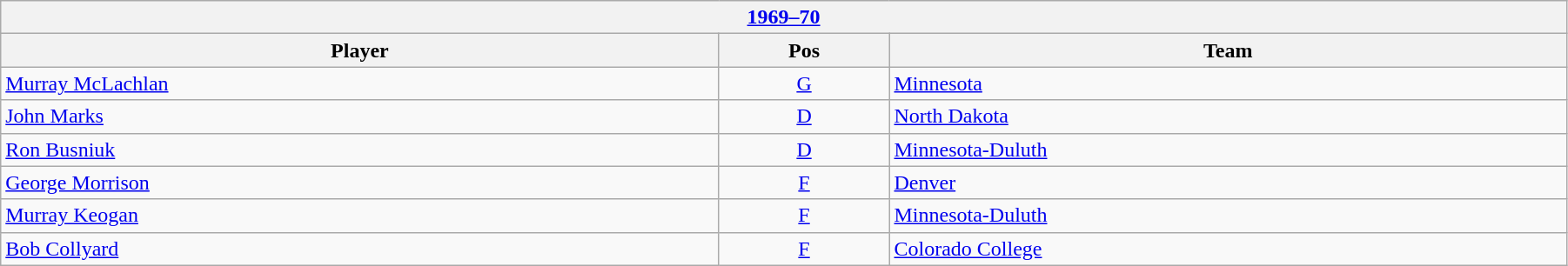<table class="wikitable" width=95%>
<tr>
<th colspan=3><a href='#'>1969–70</a></th>
</tr>
<tr>
<th>Player</th>
<th>Pos</th>
<th>Team</th>
</tr>
<tr>
<td><a href='#'>Murray McLachlan</a></td>
<td align=center><a href='#'>G</a></td>
<td><a href='#'>Minnesota</a></td>
</tr>
<tr>
<td><a href='#'>John Marks</a></td>
<td align=center><a href='#'>D</a></td>
<td><a href='#'>North Dakota</a></td>
</tr>
<tr>
<td><a href='#'>Ron Busniuk</a></td>
<td align=center><a href='#'>D</a></td>
<td><a href='#'>Minnesota-Duluth</a></td>
</tr>
<tr>
<td><a href='#'>George Morrison</a></td>
<td align=center><a href='#'>F</a></td>
<td><a href='#'>Denver</a></td>
</tr>
<tr>
<td><a href='#'>Murray Keogan</a></td>
<td align=center><a href='#'>F</a></td>
<td><a href='#'>Minnesota-Duluth</a></td>
</tr>
<tr>
<td><a href='#'>Bob Collyard</a></td>
<td align=center><a href='#'>F</a></td>
<td><a href='#'>Colorado College</a></td>
</tr>
</table>
